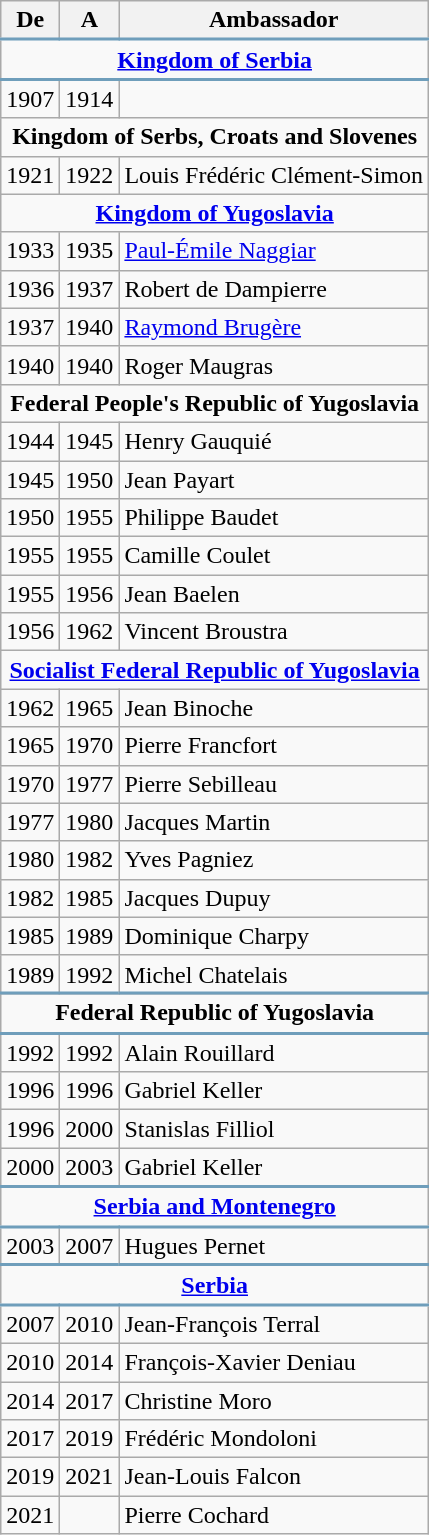<table class="wikitable sortable alternance">
<tr>
<th>De</th>
<th>A</th>
<th>Ambassador</th>
</tr>
<tr style="border-bottom:2px solid #6F9EBB; border-top:2px solid #6F9EBB;">
<td align="center" colspan=3><strong><a href='#'>Kingdom of Serbia</a></strong></td>
</tr>
<tr>
<td align="center">1907</td>
<td align="center">1914</td>
<td></td>
</tr>
<tr>
<td align="center" colspan=3><strong>Kingdom of Serbs, Croats and Slovenes</strong></td>
</tr>
<tr>
<td align="center">1921</td>
<td align="center">1922</td>
<td>Louis Frédéric Clément-Simon</td>
</tr>
<tr>
<td align="center" colspan=3><strong><a href='#'>Kingdom of Yugoslavia</a></strong></td>
</tr>
<tr>
<td align="center">1933</td>
<td align="center">1935</td>
<td><a href='#'>Paul-Émile Naggiar</a></td>
</tr>
<tr>
<td align="center">1936</td>
<td align="center">1937</td>
<td>Robert de Dampierre</td>
</tr>
<tr>
<td align="center">1937</td>
<td align="center">1940</td>
<td><a href='#'>Raymond Brugère</a></td>
</tr>
<tr>
<td align="center">1940</td>
<td align="center">1940</td>
<td>Roger Maugras</td>
</tr>
<tr>
<td align="center" colspan=3><strong>Federal People's Republic of Yugoslavia</strong></td>
</tr>
<tr>
<td align="center">1944</td>
<td align="center">1945</td>
<td>Henry Gauquié</td>
</tr>
<tr>
<td align="center">1945</td>
<td align="center">1950</td>
<td>Jean Payart</td>
</tr>
<tr>
<td align="center">1950</td>
<td align="center">1955</td>
<td>Philippe Baudet</td>
</tr>
<tr>
<td align="center">1955</td>
<td align="center">1955</td>
<td>Camille Coulet</td>
</tr>
<tr>
<td align="center">1955</td>
<td align="center">1956</td>
<td>Jean Baelen</td>
</tr>
<tr>
<td align="center">1956</td>
<td align="center">1962</td>
<td>Vincent Broustra</td>
</tr>
<tr>
<td align="center" colspan=3><strong><a href='#'>Socialist Federal Republic of Yugoslavia</a></strong></td>
</tr>
<tr>
<td align="center">1962</td>
<td align="center">1965</td>
<td>Jean Binoche</td>
</tr>
<tr>
<td align="center">1965</td>
<td align="center">1970</td>
<td>Pierre Francfort</td>
</tr>
<tr>
<td align="center">1970</td>
<td align="center">1977</td>
<td>Pierre Sebilleau</td>
</tr>
<tr>
<td align="center">1977</td>
<td align="center">1980</td>
<td>Jacques Martin</td>
</tr>
<tr>
<td align="center">1980</td>
<td align="center">1982</td>
<td>Yves Pagniez</td>
</tr>
<tr>
<td align="center">1982</td>
<td align="center">1985</td>
<td>Jacques Dupuy</td>
</tr>
<tr>
<td align="center">1985</td>
<td align="center">1989</td>
<td>Dominique Charpy</td>
</tr>
<tr>
<td align="center">1989</td>
<td align="center">1992</td>
<td>Michel Chatelais</td>
</tr>
<tr>
</tr>
<tr style="border-bottom:2px solid #6F9EBB; border-top:2px solid #6F9EBB;">
<td align="center" colspan=3><strong>Federal Republic of Yugoslavia</strong></td>
</tr>
<tr>
<td align="center">1992</td>
<td align="center">1992</td>
<td>Alain Rouillard</td>
</tr>
<tr>
<td align="center">1996</td>
<td align="center">1996</td>
<td>Gabriel Keller</td>
</tr>
<tr>
<td align="center">1996</td>
<td align="center">2000</td>
<td>Stanislas Filliol</td>
</tr>
<tr>
<td align="center">2000</td>
<td align="center">2003</td>
<td>Gabriel Keller</td>
</tr>
<tr style="border-bottom:2px solid #6F9EBB; border-top:2px solid #6F9EBB;">
<td align="center" colspan=3><strong><a href='#'>Serbia and Montenegro</a></strong></td>
</tr>
<tr>
<td align="center">2003</td>
<td align="center">2007</td>
<td>Hugues Pernet</td>
</tr>
<tr>
</tr>
<tr style="border-bottom:2px solid #6F9EBB; border-top:2px solid #6F9EBB;">
<td align="center" colspan=3><strong><a href='#'>Serbia</a></strong></td>
</tr>
<tr>
<td align="center">2007</td>
<td align="center">2010</td>
<td>Jean-François Terral</td>
</tr>
<tr>
<td align="center">2010</td>
<td align="center">2014</td>
<td>François-Xavier Deniau</td>
</tr>
<tr>
<td align="center">2014</td>
<td align="center">2017</td>
<td>Christine Moro</td>
</tr>
<tr>
<td>2017</td>
<td>2019</td>
<td>Frédéric Mondoloni</td>
</tr>
<tr>
<td>2019</td>
<td>2021</td>
<td>Jean-Louis Falcon</td>
</tr>
<tr>
<td>2021</td>
<td></td>
<td>Pierre Cochard</td>
</tr>
</table>
